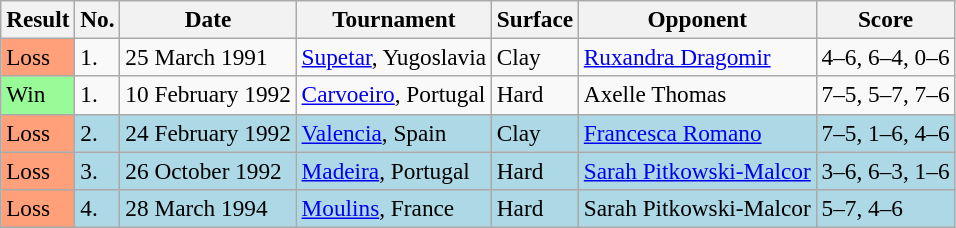<table class="sortable wikitable" style="font-size:97%">
<tr>
<th>Result</th>
<th>No.</th>
<th>Date</th>
<th>Tournament</th>
<th>Surface</th>
<th>Opponent</th>
<th>Score</th>
</tr>
<tr>
<td style="background:#ffa07a;">Loss</td>
<td>1.</td>
<td>25 March 1991</td>
<td><a href='#'>Supetar</a>, Yugoslavia</td>
<td>Clay</td>
<td> <a href='#'>Ruxandra Dragomir</a></td>
<td>4–6, 6–4, 0–6</td>
</tr>
<tr>
<td style="background:#98fb98;">Win</td>
<td>1.</td>
<td>10 February 1992</td>
<td><a href='#'>Carvoeiro</a>, Portugal</td>
<td>Hard</td>
<td> Axelle Thomas</td>
<td>7–5, 5–7, 7–6</td>
</tr>
<tr style="background:lightblue;">
<td style="background:#ffa07a;">Loss</td>
<td>2.</td>
<td>24 February 1992</td>
<td><a href='#'>Valencia</a>, Spain</td>
<td>Clay</td>
<td> <a href='#'>Francesca Romano</a></td>
<td>7–5, 1–6, 4–6</td>
</tr>
<tr style="background:lightblue;">
<td style="background:#ffa07a;">Loss</td>
<td>3.</td>
<td>26 October 1992</td>
<td><a href='#'>Madeira</a>, Portugal</td>
<td>Hard</td>
<td> <a href='#'>Sarah Pitkowski-Malcor</a></td>
<td>3–6, 6–3, 1–6</td>
</tr>
<tr style="background:lightblue;">
<td style="background:#ffa07a;">Loss</td>
<td>4.</td>
<td>28 March 1994</td>
<td><a href='#'>Moulins</a>, France</td>
<td>Hard</td>
<td> Sarah Pitkowski-Malcor</td>
<td>5–7, 4–6</td>
</tr>
</table>
